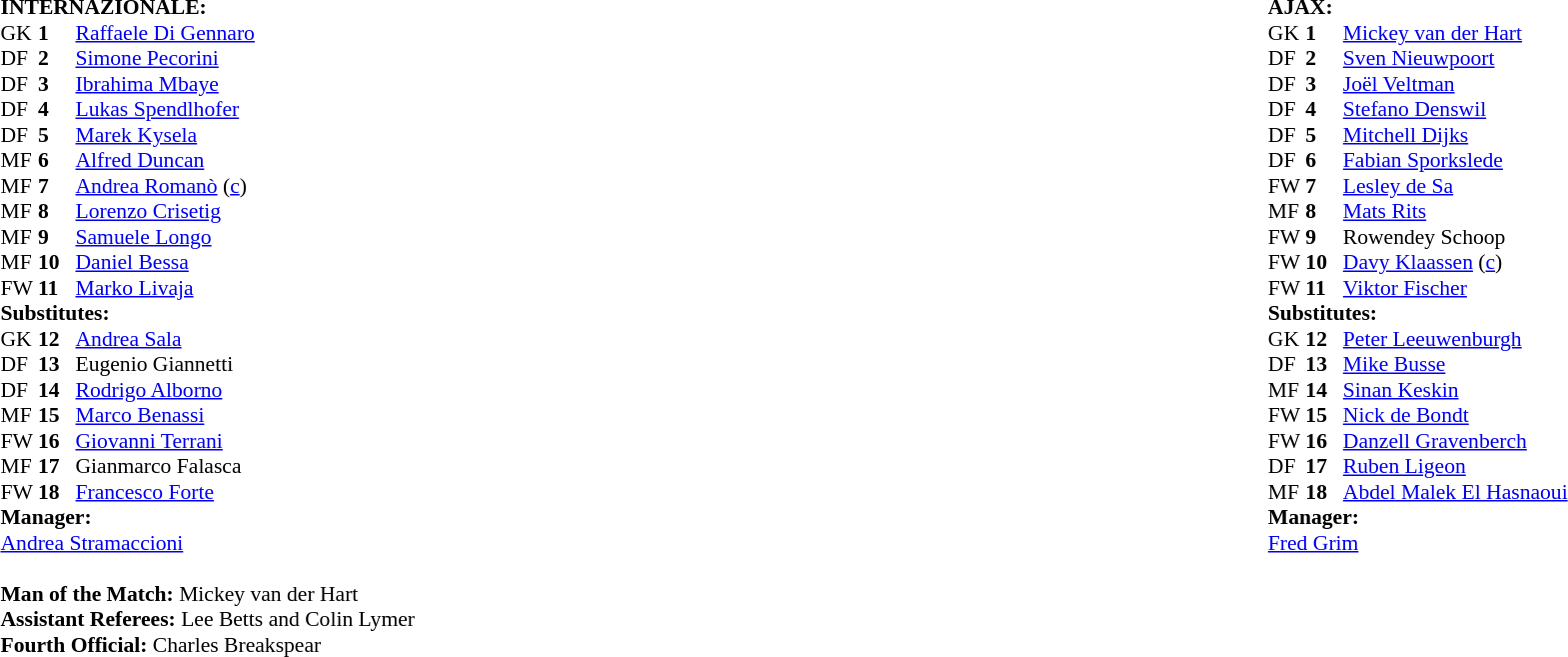<table style="width:100%;">
<tr>
<td style="vertical-align:top; width:50%;"><br><table style="font-size: 90%" cellspacing="0" cellpadding="0">
<tr>
<td colspan="4"><strong>INTERNAZIONALE:</strong></td>
</tr>
<tr>
<th width="25"></th>
<th width="25"></th>
</tr>
<tr>
<td>GK</td>
<td><strong>1</strong></td>
<td> <a href='#'>Raffaele Di Gennaro</a></td>
</tr>
<tr>
<td>DF</td>
<td><strong>2</strong></td>
<td> <a href='#'>Simone Pecorini</a> </td>
</tr>
<tr>
<td>DF</td>
<td><strong>3</strong></td>
<td> <a href='#'>Ibrahima Mbaye</a> </td>
</tr>
<tr>
<td>DF</td>
<td><strong>4</strong></td>
<td> <a href='#'>Lukas Spendlhofer</a></td>
</tr>
<tr>
<td>DF</td>
<td><strong>5</strong></td>
<td> <a href='#'>Marek Kysela</a></td>
</tr>
<tr>
<td>MF</td>
<td><strong>6</strong></td>
<td> <a href='#'>Alfred Duncan</a></td>
</tr>
<tr>
<td>MF</td>
<td><strong>7</strong></td>
<td> <a href='#'>Andrea Romanò</a> (<a href='#'>c</a>)</td>
</tr>
<tr>
<td>MF</td>
<td><strong>8</strong></td>
<td> <a href='#'>Lorenzo Crisetig</a></td>
</tr>
<tr>
<td>MF</td>
<td><strong>9</strong></td>
<td> <a href='#'>Samuele Longo</a> </td>
</tr>
<tr>
<td>MF</td>
<td><strong>10</strong></td>
<td> <a href='#'>Daniel Bessa</a></td>
</tr>
<tr>
<td>FW</td>
<td><strong>11</strong></td>
<td> <a href='#'>Marko Livaja</a></td>
<td></td>
<td></td>
</tr>
<tr>
<td colspan=3><strong>Substitutes:</strong></td>
</tr>
<tr>
<td>GK</td>
<td><strong>12</strong></td>
<td> <a href='#'>Andrea Sala</a></td>
</tr>
<tr>
<td>DF</td>
<td><strong>13</strong></td>
<td> Eugenio Giannetti</td>
</tr>
<tr>
<td>DF</td>
<td><strong>14</strong></td>
<td> <a href='#'>Rodrigo Alborno</a></td>
<td></td>
<td></td>
</tr>
<tr>
<td>MF</td>
<td><strong>15</strong></td>
<td> <a href='#'>Marco Benassi</a></td>
</tr>
<tr>
<td>FW</td>
<td><strong>16</strong></td>
<td> <a href='#'>Giovanni Terrani</a></td>
</tr>
<tr>
<td>MF</td>
<td><strong>17</strong></td>
<td> Gianmarco Falasca</td>
</tr>
<tr>
<td>FW</td>
<td><strong>18</strong></td>
<td> <a href='#'>Francesco Forte</a></td>
</tr>
<tr>
<td colspan=3><strong>Manager:</strong></td>
</tr>
<tr>
<td colspan=6> <a href='#'>Andrea Stramaccioni</a><br><br><strong>Man of the Match:</strong> Mickey van der Hart<br><strong>Assistant Referees:</strong> Lee Betts and Colin Lymer
<br><strong>Fourth Official:</strong> Charles Breakspear</td>
</tr>
</table>
</td>
<td valign="top"></td>
<td style="vertical-align:top; width:50%;"><br><table cellspacing="0" cellpadding="0" style="font-size:90%; margin:auto;">
<tr>
<td colspan=4><strong>AJAX:</strong></td>
</tr>
<tr>
<th width=25></th>
<th width=25></th>
</tr>
<tr>
<td>GK</td>
<td><strong>1</strong></td>
<td> <a href='#'>Mickey van der Hart</a></td>
</tr>
<tr>
<td>DF</td>
<td><strong>2</strong></td>
<td> <a href='#'>Sven Nieuwpoort</a></td>
</tr>
<tr>
<td>DF</td>
<td><strong>3</strong></td>
<td> <a href='#'>Joël Veltman</a></td>
</tr>
<tr>
<td>DF</td>
<td><strong>4</strong></td>
<td> <a href='#'>Stefano Denswil</a> </td>
</tr>
<tr>
<td>DF</td>
<td><strong>5</strong></td>
<td> <a href='#'>Mitchell Dijks</a></td>
</tr>
<tr>
<td>DF</td>
<td><strong>6</strong></td>
<td> <a href='#'>Fabian Sporkslede</a></td>
</tr>
<tr>
<td>FW</td>
<td><strong>7</strong></td>
<td> <a href='#'>Lesley de Sa</a></td>
<td></td>
<td></td>
</tr>
<tr>
<td>MF</td>
<td><strong>8</strong></td>
<td> <a href='#'>Mats Rits</a></td>
<td></td>
<td></td>
</tr>
<tr>
<td>FW</td>
<td><strong>9</strong></td>
<td> Rowendey Schoop</td>
<td></td>
<td></td>
</tr>
<tr>
<td>FW</td>
<td><strong>10</strong></td>
<td> <a href='#'>Davy Klaassen</a> (<a href='#'>c</a>)</td>
</tr>
<tr>
<td>FW</td>
<td><strong>11</strong></td>
<td> <a href='#'>Viktor Fischer</a></td>
</tr>
<tr>
<td colspan=3><strong>Substitutes:</strong></td>
</tr>
<tr>
<td>GK</td>
<td><strong>12</strong></td>
<td> <a href='#'>Peter Leeuwenburgh</a></td>
</tr>
<tr>
<td>DF</td>
<td><strong>13</strong></td>
<td> <a href='#'>Mike Busse</a></td>
</tr>
<tr>
<td>MF</td>
<td><strong>14</strong></td>
<td> <a href='#'>Sinan Keskin</a></td>
</tr>
<tr>
<td>FW</td>
<td><strong>15</strong></td>
<td> <a href='#'>Nick de Bondt</a></td>
<td></td>
<td></td>
</tr>
<tr>
<td>FW</td>
<td><strong>16</strong></td>
<td> <a href='#'>Danzell Gravenberch</a></td>
<td></td>
<td></td>
</tr>
<tr>
<td>DF</td>
<td><strong>17</strong></td>
<td> <a href='#'>Ruben Ligeon</a></td>
</tr>
<tr>
<td>MF</td>
<td><strong>18</strong></td>
<td> <a href='#'>Abdel Malek El Hasnaoui</a></td>
<td></td>
<td></td>
</tr>
<tr>
<td colspan=3><strong>Manager:</strong></td>
</tr>
<tr>
<td colspan=4> <a href='#'>Fred Grim</a></td>
</tr>
</table>
</td>
</tr>
</table>
